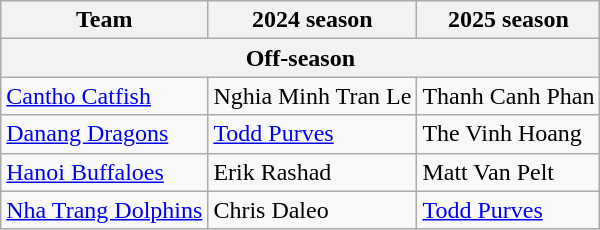<table class="wikitable">
<tr>
<th>Team</th>
<th>2024 season</th>
<th>2025 season</th>
</tr>
<tr>
<th colspan="3">Off-season</th>
</tr>
<tr>
<td><a href='#'>Cantho Catfish</a></td>
<td> Nghia Minh Tran Le</td>
<td> Thanh Canh Phan</td>
</tr>
<tr>
<td><a href='#'>Danang Dragons</a></td>
<td> <a href='#'>Todd Purves</a></td>
<td> The Vinh Hoang</td>
</tr>
<tr>
<td><a href='#'>Hanoi Buffaloes</a></td>
<td> Erik Rashad</td>
<td> Matt Van Pelt</td>
</tr>
<tr>
<td><a href='#'>Nha Trang Dolphins</a></td>
<td> Chris Daleo</td>
<td> <a href='#'>Todd Purves</a></td>
</tr>
</table>
